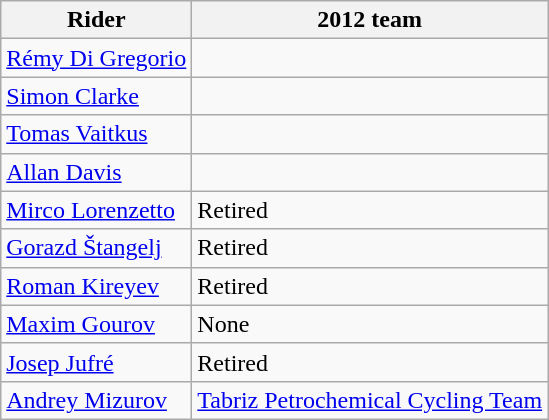<table class="wikitable">
<tr>
<th>Rider</th>
<th>2012 team</th>
</tr>
<tr>
<td><a href='#'>Rémy Di Gregorio</a></td>
<td></td>
</tr>
<tr>
<td><a href='#'>Simon Clarke</a></td>
<td></td>
</tr>
<tr>
<td><a href='#'>Tomas Vaitkus</a></td>
<td></td>
</tr>
<tr>
<td><a href='#'>Allan Davis</a></td>
<td></td>
</tr>
<tr>
<td><a href='#'>Mirco Lorenzetto</a></td>
<td>Retired</td>
</tr>
<tr>
<td><a href='#'>Gorazd Štangelj</a></td>
<td>Retired</td>
</tr>
<tr>
<td><a href='#'>Roman Kireyev</a></td>
<td>Retired</td>
</tr>
<tr>
<td><a href='#'>Maxim Gourov</a></td>
<td>None</td>
</tr>
<tr>
<td><a href='#'>Josep Jufré</a></td>
<td>Retired</td>
</tr>
<tr>
<td><a href='#'>Andrey Mizurov</a></td>
<td><a href='#'>Tabriz Petrochemical Cycling Team</a></td>
</tr>
</table>
